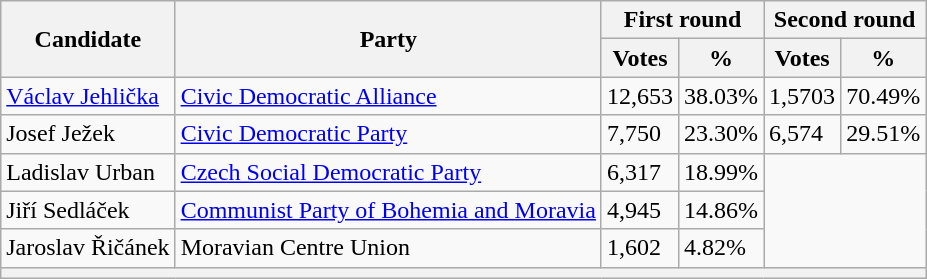<table class=wikitable>
<tr>
<th rowspan=2>Candidate</th>
<th rowspan=2>Party</th>
<th colspan=2>First round</th>
<th colspan=2>Second round</th>
</tr>
<tr>
<th>Votes</th>
<th>%</th>
<th>Votes</th>
<th>%</th>
</tr>
<tr>
<td><a href='#'>Václav Jehlička</a></td>
<td><a href='#'>Civic Democratic Alliance</a></td>
<td>12,653</td>
<td>38.03%</td>
<td>1,5703</td>
<td>70.49%</td>
</tr>
<tr>
<td>Josef Ježek</td>
<td><a href='#'>Civic Democratic Party</a></td>
<td>7,750</td>
<td>23.30%</td>
<td>6,574</td>
<td>29.51%</td>
</tr>
<tr>
<td>Ladislav Urban</td>
<td><a href='#'>Czech Social Democratic Party</a></td>
<td>6,317</td>
<td>18.99%</td>
<td colspan=2 rowspan=3></td>
</tr>
<tr>
<td>Jiří Sedláček</td>
<td><a href='#'>Communist Party of Bohemia and Moravia</a></td>
<td>4,945</td>
<td>14.86%</td>
</tr>
<tr>
<td>Jaroslav Řičánek</td>
<td>Moravian Centre Union</td>
<td>1,602</td>
<td>4.82%</td>
</tr>
<tr>
<th colspan=8></th>
</tr>
</table>
